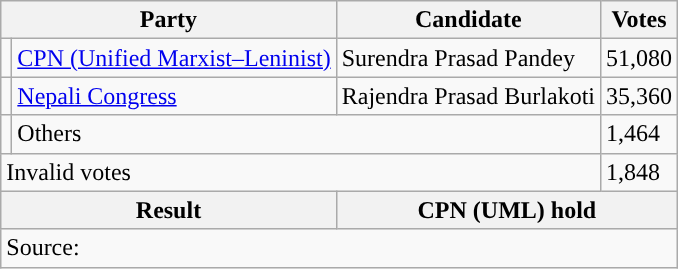<table class="wikitable">
<tr>
<th colspan="2">Party</th>
<th>Candidate</th>
<th>Votes</th>
</tr>
<tr>
<td style="background-color:"></td>
<td><a href='#'>CPN (Unified Marxist–Leninist)</a></td>
<td>Surendra Prasad Pandey</td>
<td>51,080</td>
</tr>
<tr>
<td style="background-color:"></td>
<td><a href='#'>Nepali Congress</a></td>
<td>Rajendra Prasad Burlakoti</td>
<td>35,360</td>
</tr>
<tr>
<td></td>
<td colspan="2">Others</td>
<td>1,464</td>
</tr>
<tr>
<td colspan="3">Invalid votes</td>
<td>1,848</td>
</tr>
<tr>
<th colspan="2">Result</th>
<th colspan="2">CPN (UML) hold</th>
</tr>
<tr>
<td colspan="4">Source: </td>
</tr>
</table>
